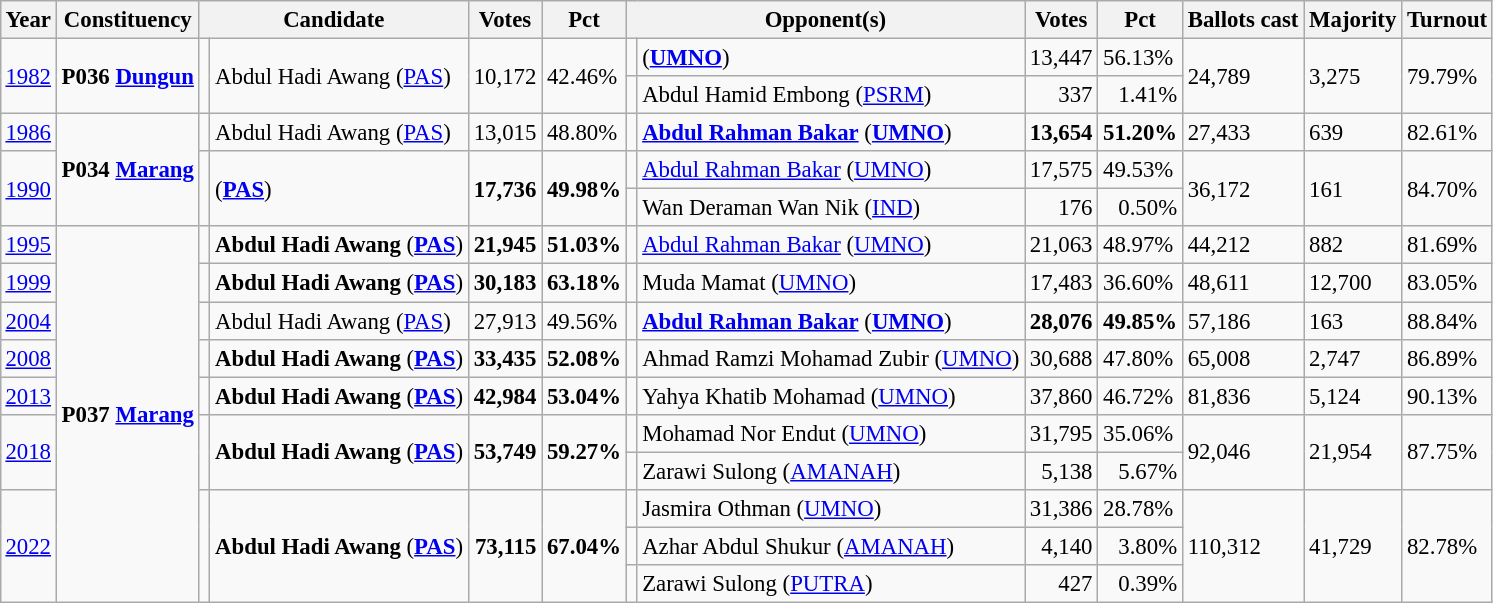<table class="wikitable" style="margin:0.5em ; font-size:95%">
<tr>
<th>Year</th>
<th>Constituency</th>
<th colspan=2>Candidate</th>
<th>Votes</th>
<th>Pct</th>
<th colspan=2>Opponent(s)</th>
<th>Votes</th>
<th>Pct</th>
<th>Ballots cast</th>
<th>Majority</th>
<th>Turnout</th>
</tr>
<tr>
<td rowspan=2><a href='#'>1982</a></td>
<td rowspan=2><strong>P036 <a href='#'>Dungun</a></strong></td>
<td rowspan=2 ></td>
<td rowspan=2>Abdul Hadi Awang (<a href='#'>PAS</a>)</td>
<td rowspan=2 align="right">10,172</td>
<td rowspan=2>42.46%</td>
<td></td>
<td> (<a href='#'><strong>UMNO</strong></a>)</td>
<td align="right">13,447</td>
<td>56.13%</td>
<td rowspan=2>24,789</td>
<td rowspan=2>3,275</td>
<td rowspan=2>79.79%</td>
</tr>
<tr>
<td bgcolor=></td>
<td>Abdul Hamid Embong (<a href='#'>PSRM</a>)</td>
<td align=right>337</td>
<td align=right>1.41%</td>
</tr>
<tr>
<td><a href='#'>1986</a></td>
<td rowspan=3><strong>P034 <a href='#'>Marang</a></strong></td>
<td></td>
<td>Abdul Hadi Awang (<a href='#'>PAS</a>)</td>
<td align="right">13,015</td>
<td>48.80%</td>
<td></td>
<td><strong><a href='#'>Abdul Rahman Bakar</a></strong> (<a href='#'><strong>UMNO</strong></a>)</td>
<td align="right"><strong>13,654</strong></td>
<td><strong>51.20%</strong></td>
<td>27,433</td>
<td>639</td>
<td>82.61%</td>
</tr>
<tr>
<td rowspan=2><a href='#'>1990</a></td>
<td rowspan=2 ></td>
<td rowspan=2> (<a href='#'><strong>PAS</strong></a>)</td>
<td rowspan=2 align=right><strong>17,736</strong></td>
<td rowspan=2><strong>49.98%</strong></td>
<td></td>
<td><a href='#'>Abdul Rahman Bakar</a> (<a href='#'>UMNO</a>)</td>
<td align="right">17,575</td>
<td>49.53%</td>
<td rowspan=2>36,172</td>
<td rowspan=2>161</td>
<td rowspan=2>84.70%</td>
</tr>
<tr>
<td></td>
<td>Wan Deraman Wan Nik (<a href='#'>IND</a>)</td>
<td align=right>176</td>
<td align=right>0.50%</td>
</tr>
<tr>
<td><a href='#'>1995</a></td>
<td rowspan=10><strong>P037 <a href='#'>Marang</a></strong></td>
<td></td>
<td><strong>Abdul Hadi Awang</strong> (<a href='#'><strong>PAS</strong></a>)</td>
<td align="right"><strong>21,945</strong></td>
<td><strong>51.03%</strong></td>
<td></td>
<td><a href='#'>Abdul Rahman Bakar</a> (<a href='#'>UMNO</a>)</td>
<td align="right">21,063</td>
<td>48.97%</td>
<td>44,212</td>
<td>882</td>
<td>81.69%</td>
</tr>
<tr>
<td><a href='#'>1999</a></td>
<td></td>
<td><strong>Abdul Hadi Awang</strong> (<a href='#'><strong>PAS</strong></a>)</td>
<td align="right"><strong>30,183</strong></td>
<td><strong>63.18%</strong></td>
<td></td>
<td>Muda Mamat (<a href='#'>UMNO</a>)</td>
<td align="right">17,483</td>
<td>36.60%</td>
<td>48,611</td>
<td>12,700</td>
<td>83.05%</td>
</tr>
<tr>
<td><a href='#'>2004</a></td>
<td></td>
<td>Abdul Hadi Awang (<a href='#'>PAS</a>)</td>
<td align="right">27,913</td>
<td>49.56%</td>
<td></td>
<td><strong><a href='#'>Abdul Rahman Bakar</a></strong> (<a href='#'><strong>UMNO</strong></a>)</td>
<td align="right"><strong>28,076</strong></td>
<td><strong>49.85%</strong></td>
<td>57,186</td>
<td>163</td>
<td>88.84%</td>
</tr>
<tr>
<td><a href='#'>2008</a></td>
<td></td>
<td><strong>Abdul Hadi Awang</strong> (<a href='#'><strong>PAS</strong></a>)</td>
<td align="right"><strong>33,435</strong></td>
<td><strong>52.08%</strong></td>
<td></td>
<td>Ahmad Ramzi Mohamad Zubir (<a href='#'>UMNO</a>)</td>
<td align="right">30,688</td>
<td>47.80%</td>
<td>65,008</td>
<td>2,747</td>
<td>86.89%</td>
</tr>
<tr>
<td><a href='#'>2013</a></td>
<td></td>
<td><strong>Abdul Hadi Awang</strong> (<a href='#'><strong>PAS</strong></a>)</td>
<td align="right"><strong>42,984</strong></td>
<td><strong>53.04%</strong></td>
<td></td>
<td>Yahya Khatib Mohamad (<a href='#'>UMNO</a>)</td>
<td align="right">37,860</td>
<td>46.72%</td>
<td>81,836</td>
<td>5,124</td>
<td>90.13%</td>
</tr>
<tr>
<td rowspan=2><a href='#'>2018</a></td>
<td rowspan=2 ></td>
<td rowspan=2><strong>Abdul Hadi Awang</strong> (<a href='#'><strong>PAS</strong></a>)</td>
<td rowspan=2 align="right"><strong>53,749</strong></td>
<td rowspan=2><strong>59.27%</strong></td>
<td></td>
<td>Mohamad Nor Endut (<a href='#'>UMNO</a>)</td>
<td align="right">31,795</td>
<td>35.06%</td>
<td rowspan=2>92,046</td>
<td rowspan=2>21,954</td>
<td rowspan=2>87.75%</td>
</tr>
<tr>
<td></td>
<td>Zarawi Sulong (<a href='#'>AMANAH</a>)</td>
<td align="right">5,138</td>
<td align="right">5.67%</td>
</tr>
<tr>
<td rowspan=3><a href='#'>2022</a></td>
<td rowspan=3 bgcolor=></td>
<td rowspan=3><strong>Abdul Hadi Awang</strong> (<a href='#'><strong>PAS</strong></a>)</td>
<td rowspan=3 align=right><strong>73,115</strong></td>
<td rowspan=3><strong>67.04%</strong></td>
<td></td>
<td>Jasmira Othman (<a href='#'>UMNO</a>)</td>
<td align=right>31,386</td>
<td>28.78%</td>
<td rowspan=3>110,312</td>
<td rowspan=3>41,729</td>
<td rowspan=3>82.78%</td>
</tr>
<tr>
<td></td>
<td>Azhar Abdul Shukur (<a href='#'>AMANAH</a>)</td>
<td align=right>4,140</td>
<td align=right>3.80%</td>
</tr>
<tr>
<td bgcolor=></td>
<td>Zarawi Sulong (<a href='#'>PUTRA</a>)</td>
<td align=right>427</td>
<td align=right>0.39%</td>
</tr>
</table>
